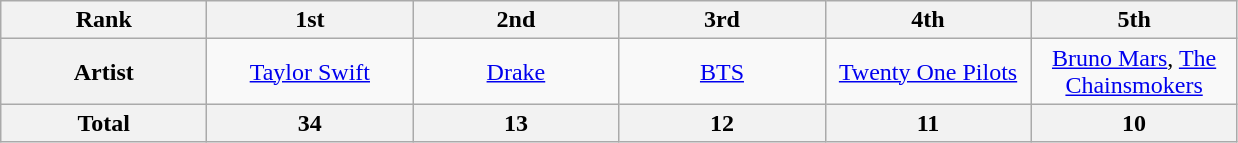<table class="wikitable">
<tr>
<th style="width:130px;">Rank</th>
<th style="width:130px;">1st</th>
<th style="width:130px;">2nd</th>
<th style="width:130px;">3rd</th>
<th style="width:130px;">4th</th>
<th style="width:130px;">5th</th>
</tr>
<tr align=center>
<th>Artist</th>
<td><a href='#'>Taylor Swift</a></td>
<td><a href='#'>Drake</a></td>
<td><a href='#'>BTS</a></td>
<td><a href='#'>Twenty One Pilots</a></td>
<td><a href='#'>Bruno Mars</a>, <a href='#'>The Chainsmokers</a></td>
</tr>
<tr style="text-align:center;"|-align=center>
<th>Total</th>
<th>34</th>
<th>13</th>
<th>12</th>
<th>11</th>
<th>10</th>
</tr>
</table>
